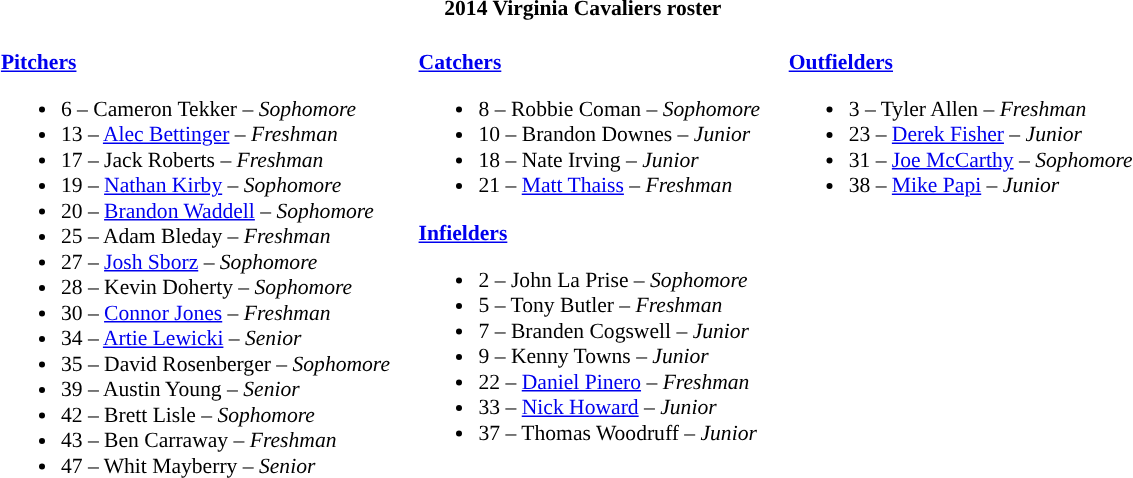<table class="toccolours" style="border-collapse:collapse; font-size:90%;">
<tr>
<th colspan=9>2014 Virginia Cavaliers roster</th>
</tr>
<tr>
<td width="03"> </td>
<td valign="top"><br><strong><a href='#'>Pitchers</a></strong><ul><li>6 – Cameron Tekker – <em>Sophomore</em></li><li>13 – <a href='#'>Alec Bettinger</a> – <em>Freshman</em></li><li>17 – Jack Roberts – <em>Freshman</em></li><li>19 – <a href='#'>Nathan Kirby</a> – <em>Sophomore</em></li><li>20 – <a href='#'>Brandon Waddell</a> – <em>Sophomore</em></li><li>25 – Adam Bleday – <em>Freshman</em></li><li>27 – <a href='#'>Josh Sborz</a> – <em>Sophomore</em></li><li>28 – Kevin Doherty – <em>Sophomore</em></li><li>30 – <a href='#'>Connor Jones</a> – <em>Freshman</em></li><li>34 – <a href='#'>Artie Lewicki</a> – <em>Senior</em></li><li>35 – David Rosenberger – <em>Sophomore</em></li><li>39 – Austin Young – <em>Senior</em></li><li>42 – Brett Lisle – <em> Sophomore</em></li><li>43 – Ben Carraway – <em>Freshman</em></li><li>47 – Whit Mayberry – <em> Senior</em></li></ul></td>
<td width="15"> </td>
<td valign="top"><br><strong><a href='#'>Catchers</a></strong><ul><li>8 – Robbie Coman – <em>Sophomore</em></li><li>10 – Brandon Downes – <em>Junior</em></li><li>18 – Nate Irving – <em>Junior</em></li><li>21 – <a href='#'>Matt Thaiss</a> – <em>Freshman</em></li></ul><strong><a href='#'>Infielders</a></strong><ul><li>2 – John La Prise – <em>Sophomore</em></li><li>5 – Tony Butler – <em>Freshman</em></li><li>7 – Branden Cogswell – <em>Junior</em></li><li>9 – Kenny Towns – <em>Junior</em></li><li>22 – <a href='#'>Daniel Pinero</a> – <em>Freshman</em></li><li>33 – <a href='#'>Nick Howard</a> – <em>Junior</em></li><li>37 – Thomas Woodruff – <em>Junior</em></li></ul></td>
<td width="15"> </td>
<td valign="top"><br><strong><a href='#'>Outfielders</a></strong><ul><li>3 – Tyler Allen – <em>Freshman</em></li><li>23 – <a href='#'>Derek Fisher</a> – <em>Junior</em></li><li>31 – <a href='#'>Joe McCarthy</a> – <em>Sophomore</em></li><li>38 – <a href='#'>Mike Papi</a> – <em>Junior</em></li></ul></td>
<td width="25"> </td>
</tr>
</table>
